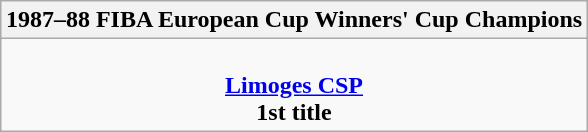<table class=wikitable style="text-align:center; margin:auto">
<tr>
<th>1987–88 FIBA European Cup Winners' Cup Champions</th>
</tr>
<tr>
<td><br> <strong><a href='#'>Limoges CSP</a></strong> <br> <strong>1st title</strong></td>
</tr>
</table>
